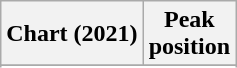<table class="wikitable sortable plainrowheaders" style="text-align:center">
<tr>
<th scope="col">Chart (2021)</th>
<th scope="col">Peak<br>position</th>
</tr>
<tr>
</tr>
<tr>
</tr>
<tr>
</tr>
<tr>
</tr>
<tr>
</tr>
<tr>
</tr>
<tr>
</tr>
<tr>
</tr>
<tr>
</tr>
<tr>
</tr>
<tr>
</tr>
<tr>
</tr>
</table>
